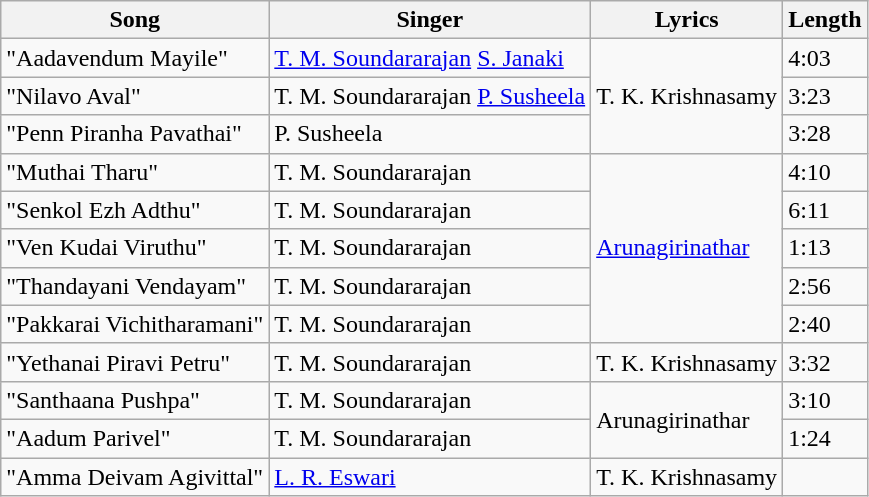<table class="wikitable">
<tr>
<th>Song</th>
<th>Singer</th>
<th>Lyrics</th>
<th>Length</th>
</tr>
<tr>
<td>"Aadavendum Mayile"</td>
<td><a href='#'>T. M. Soundararajan</a> <a href='#'>S. Janaki</a></td>
<td rowspan="3">T. K. Krishnasamy</td>
<td>4:03</td>
</tr>
<tr>
<td>"Nilavo Aval"</td>
<td>T. M. Soundararajan <a href='#'>P. Susheela</a></td>
<td>3:23</td>
</tr>
<tr>
<td>"Penn Piranha Pavathai"</td>
<td>P. Susheela</td>
<td>3:28</td>
</tr>
<tr>
<td>"Muthai Tharu"</td>
<td>T. M. Soundararajan</td>
<td rowspan="5"><a href='#'>Arunagirinathar</a></td>
<td>4:10</td>
</tr>
<tr>
<td>"Senkol Ezh Adthu"</td>
<td>T. M. Soundararajan</td>
<td>6:11</td>
</tr>
<tr>
<td>"Ven Kudai Viruthu"</td>
<td>T. M. Soundararajan</td>
<td>1:13</td>
</tr>
<tr>
<td>"Thandayani Vendayam"</td>
<td>T. M. Soundararajan</td>
<td>2:56</td>
</tr>
<tr>
<td>"Pakkarai Vichitharamani"</td>
<td>T. M. Soundararajan</td>
<td>2:40</td>
</tr>
<tr>
<td>"Yethanai Piravi Petru"</td>
<td>T. M. Soundararajan</td>
<td>T. K. Krishnasamy</td>
<td>3:32</td>
</tr>
<tr>
<td>"Santhaana Pushpa"</td>
<td>T. M. Soundararajan</td>
<td rowspan="2">Arunagirinathar</td>
<td>3:10</td>
</tr>
<tr>
<td>"Aadum Parivel"</td>
<td>T. M. Soundararajan</td>
<td>1:24</td>
</tr>
<tr>
<td>"Amma Deivam Agivittal"</td>
<td><a href='#'>L. R. Eswari</a></td>
<td>T. K. Krishnasamy</td>
<td></td>
</tr>
</table>
